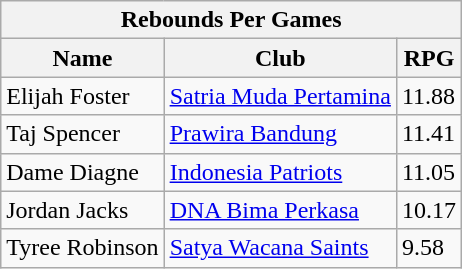<table class="wikitable">
<tr>
<th colspan="4"><strong>Rebounds Per Games</strong></th>
</tr>
<tr>
<th>Name</th>
<th>Club</th>
<th>RPG</th>
</tr>
<tr>
<td> Elijah Foster</td>
<td><a href='#'>Satria Muda Pertamina</a></td>
<td>11.88</td>
</tr>
<tr>
<td> Taj Spencer</td>
<td><a href='#'>Prawira Bandung</a></td>
<td>11.41</td>
</tr>
<tr>
<td> Dame Diagne</td>
<td><a href='#'>Indonesia Patriots</a></td>
<td>11.05</td>
</tr>
<tr>
<td> Jordan Jacks</td>
<td><a href='#'>DNA Bima Perkasa</a></td>
<td>10.17</td>
</tr>
<tr>
<td> Tyree Robinson</td>
<td><a href='#'>Satya Wacana Saints</a></td>
<td>9.58</td>
</tr>
</table>
